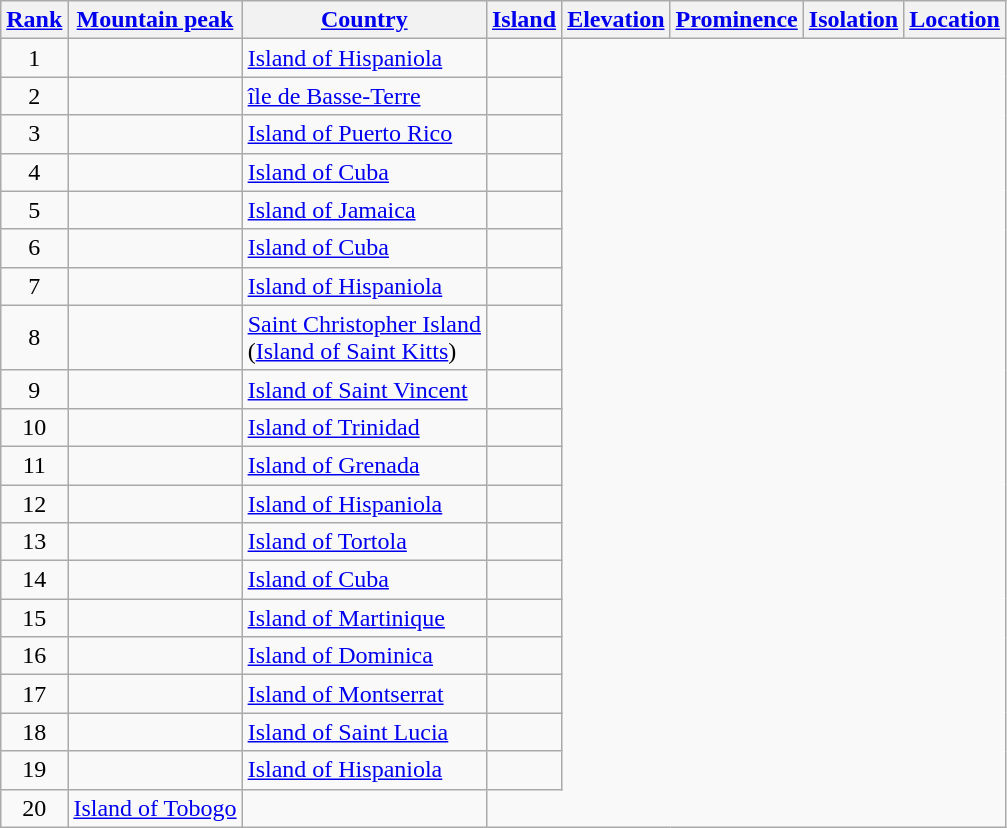<table class=wikitable sortable>
<tr>
<th><a href='#'>Rank</a></th>
<th><a href='#'>Mountain peak</a></th>
<th><a href='#'>Country</a></th>
<th><a href='#'>Island</a></th>
<th><a href='#'>Elevation</a></th>
<th><a href='#'>Prominence</a></th>
<th><a href='#'>Isolation</a></th>
<th><a href='#'>Location</a></th>
</tr>
<tr>
<td align=center>1<br></td>
<td></td>
<td><a href='#'>Island of Hispaniola</a><br></td>
<td></td>
</tr>
<tr>
<td align=center>2<br></td>
<td></td>
<td><a href='#'>île de Basse-Terre</a><br></td>
<td></td>
</tr>
<tr>
<td align=center>3<br></td>
<td></td>
<td><a href='#'>Island of Puerto Rico</a><br></td>
<td></td>
</tr>
<tr>
<td align=center>4<br></td>
<td></td>
<td><a href='#'>Island of Cuba</a><br></td>
<td></td>
</tr>
<tr>
<td align=center>5<br></td>
<td></td>
<td><a href='#'>Island of Jamaica</a><br></td>
<td></td>
</tr>
<tr>
<td align=center>6<br></td>
<td></td>
<td><a href='#'>Island of Cuba</a><br></td>
<td></td>
</tr>
<tr>
<td align=center>7<br></td>
<td></td>
<td><a href='#'>Island of Hispaniola</a><br></td>
<td></td>
</tr>
<tr>
<td align=center>8<br></td>
<td></td>
<td><a href='#'>Saint Christopher Island</a><br>(<a href='#'>Island of Saint Kitts</a>)<br></td>
<td></td>
</tr>
<tr>
<td align=center>9<br></td>
<td></td>
<td><a href='#'>Island of Saint Vincent</a><br></td>
<td></td>
</tr>
<tr>
<td align=center>10<br></td>
<td></td>
<td><a href='#'>Island of Trinidad</a><br></td>
<td></td>
</tr>
<tr>
<td align=center>11<br></td>
<td></td>
<td><a href='#'>Island of Grenada</a><br></td>
<td></td>
</tr>
<tr>
<td align=center>12<br></td>
<td></td>
<td><a href='#'>Island of Hispaniola</a><br></td>
<td></td>
</tr>
<tr>
<td align=center>13<br></td>
<td></td>
<td><a href='#'>Island of Tortola</a><br></td>
<td></td>
</tr>
<tr>
<td align=center>14<br></td>
<td></td>
<td><a href='#'>Island of Cuba</a><br></td>
<td></td>
</tr>
<tr>
<td align=center>15<br></td>
<td></td>
<td><a href='#'>Island of Martinique</a><br></td>
<td></td>
</tr>
<tr>
<td align=center>16<br></td>
<td></td>
<td><a href='#'>Island of Dominica</a><br></td>
<td></td>
</tr>
<tr>
<td align=center>17<br></td>
<td></td>
<td><a href='#'>Island of Montserrat</a><br></td>
<td></td>
</tr>
<tr>
<td align=center>18<br></td>
<td></td>
<td><a href='#'>Island of Saint Lucia</a><br></td>
<td></td>
</tr>
<tr>
<td align=center>19<br></td>
<td></td>
<td><a href='#'>Island of Hispaniola</a><br></td>
<td></td>
</tr>
<tr>
<td align=center>20<br></td>
<td><a href='#'>Island of Tobogo</a><br></td>
<td></td>
</tr>
</table>
